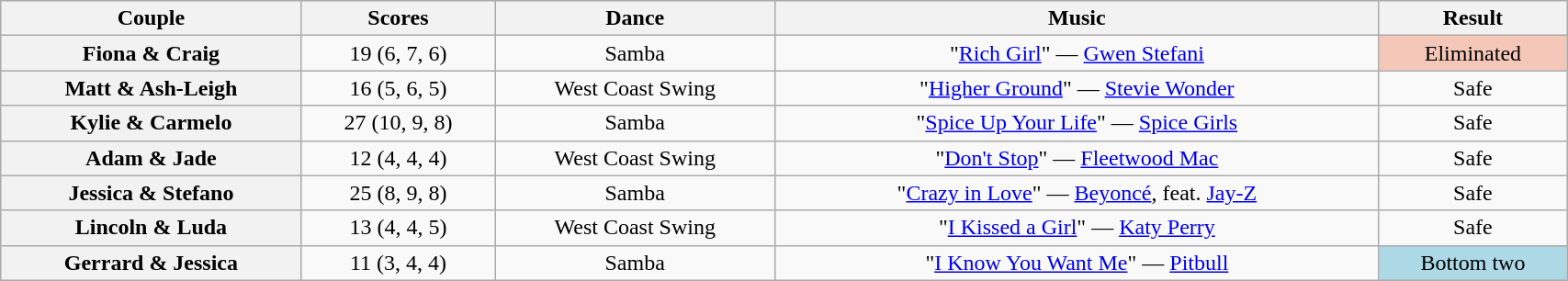<table class="wikitable sortable" style="text-align:center; width: 90%">
<tr>
<th scope="col">Couple</th>
<th scope="col">Scores</th>
<th scope="col">Dance</th>
<th scope="col" class="unsortable">Music</th>
<th scope="col" class="unsortable">Result</th>
</tr>
<tr>
<th scope="row">Fiona & Craig</th>
<td>19 (6, 7, 6)</td>
<td>Samba</td>
<td>"<a href='#'>Rich Girl</a>" — <a href='#'>Gwen Stefani</a></td>
<td bgcolor="f4c7b8">Eliminated</td>
</tr>
<tr>
<th scope="row">Matt & Ash-Leigh</th>
<td>16 (5, 6, 5)</td>
<td>West Coast Swing</td>
<td>"<a href='#'>Higher Ground</a>" — <a href='#'>Stevie Wonder</a></td>
<td>Safe</td>
</tr>
<tr>
<th scope="row">Kylie & Carmelo</th>
<td>27 (10, 9, 8)</td>
<td>Samba</td>
<td>"<a href='#'>Spice Up Your Life</a>" — <a href='#'>Spice Girls</a></td>
<td>Safe</td>
</tr>
<tr>
<th scope="row">Adam & Jade</th>
<td>12 (4, 4, 4)</td>
<td>West Coast Swing</td>
<td>"<a href='#'>Don't Stop</a>" — <a href='#'>Fleetwood Mac</a></td>
<td>Safe</td>
</tr>
<tr>
<th scope="row">Jessica & Stefano</th>
<td>25 (8, 9, 8)</td>
<td>Samba</td>
<td>"<a href='#'>Crazy in Love</a>" — <a href='#'>Beyoncé</a>, feat. <a href='#'>Jay-Z</a></td>
<td>Safe</td>
</tr>
<tr>
<th scope="row">Lincoln & Luda</th>
<td>13 (4, 4, 5)</td>
<td>West Coast Swing</td>
<td>"<a href='#'>I Kissed a Girl</a>" — <a href='#'>Katy Perry</a></td>
<td>Safe</td>
</tr>
<tr>
<th scope="row">Gerrard & Jessica</th>
<td>11 (3, 4, 4)</td>
<td>Samba</td>
<td>"<a href='#'>I Know You Want Me</a>" — <a href='#'>Pitbull</a></td>
<td bgcolor="lightblue">Bottom two</td>
</tr>
</table>
